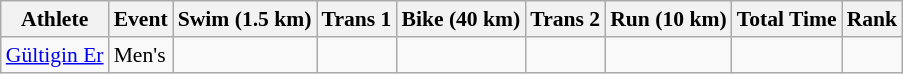<table class="wikitable" style="font-size:90%">
<tr>
<th>Athlete</th>
<th>Event</th>
<th>Swim (1.5 km)</th>
<th>Trans 1</th>
<th>Bike (40 km)</th>
<th>Trans 2</th>
<th>Run (10 km)</th>
<th>Total Time</th>
<th>Rank</th>
</tr>
<tr align=center>
<td align=left><a href='#'>Gültigin Er</a></td>
<td align=left>Men's</td>
<td></td>
<td></td>
<td></td>
<td></td>
<td></td>
<td></td>
<td></td>
</tr>
</table>
